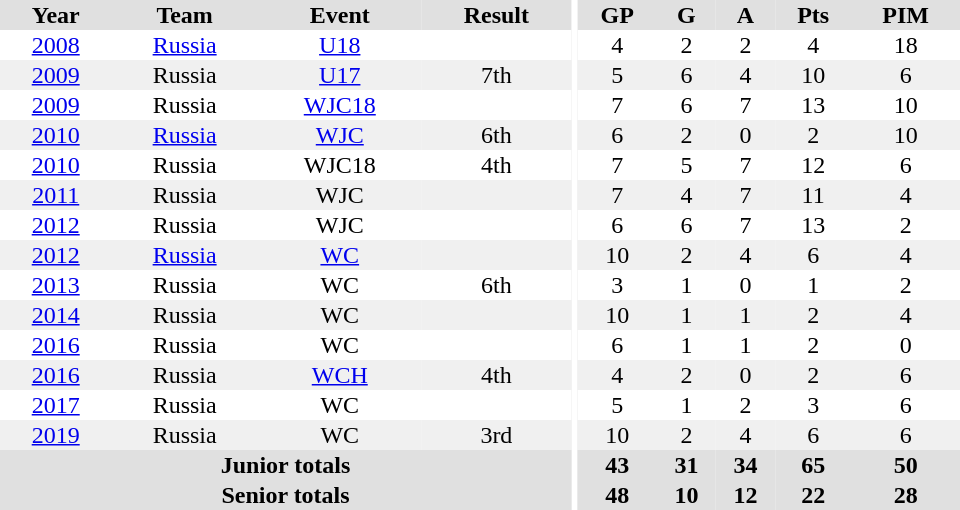<table border="0" cellpadding="1" cellspacing="0" ID="Table3" style="text-align:center; width:40em;">
<tr bgcolor="#e0e0e0">
<th>Year</th>
<th>Team</th>
<th>Event</th>
<th>Result</th>
<th rowspan="99" bgcolor="#ffffff"></th>
<th>GP</th>
<th>G</th>
<th>A</th>
<th>Pts</th>
<th>PIM</th>
</tr>
<tr>
<td><a href='#'>2008</a></td>
<td><a href='#'>Russia</a></td>
<td><a href='#'>U18</a></td>
<td></td>
<td>4</td>
<td>2</td>
<td>2</td>
<td>4</td>
<td>18</td>
</tr>
<tr bgcolor=#f0f0f0>
<td><a href='#'>2009</a></td>
<td>Russia</td>
<td><a href='#'>U17</a></td>
<td>7th</td>
<td>5</td>
<td>6</td>
<td>4</td>
<td>10</td>
<td>6</td>
</tr>
<tr>
<td><a href='#'>2009</a></td>
<td>Russia</td>
<td><a href='#'>WJC18</a></td>
<td></td>
<td>7</td>
<td>6</td>
<td>7</td>
<td>13</td>
<td>10</td>
</tr>
<tr bgcolor=#f0f0f0>
<td><a href='#'>2010</a></td>
<td><a href='#'>Russia</a></td>
<td><a href='#'>WJC</a></td>
<td>6th</td>
<td>6</td>
<td>2</td>
<td>0</td>
<td>2</td>
<td>10</td>
</tr>
<tr>
<td><a href='#'>2010</a></td>
<td>Russia</td>
<td>WJC18</td>
<td>4th</td>
<td>7</td>
<td>5</td>
<td>7</td>
<td>12</td>
<td>6</td>
</tr>
<tr bgcolor=#f0f0f0>
<td><a href='#'>2011</a></td>
<td>Russia</td>
<td>WJC</td>
<td></td>
<td>7</td>
<td>4</td>
<td>7</td>
<td>11</td>
<td>4</td>
</tr>
<tr>
<td><a href='#'>2012</a></td>
<td>Russia</td>
<td>WJC</td>
<td></td>
<td>6</td>
<td>6</td>
<td>7</td>
<td>13</td>
<td>2</td>
</tr>
<tr bgcolor=#f0f0f0>
<td><a href='#'>2012</a></td>
<td><a href='#'>Russia</a></td>
<td><a href='#'>WC</a></td>
<td></td>
<td>10</td>
<td>2</td>
<td>4</td>
<td>6</td>
<td>4</td>
</tr>
<tr>
<td><a href='#'>2013</a></td>
<td>Russia</td>
<td>WC</td>
<td>6th</td>
<td>3</td>
<td>1</td>
<td>0</td>
<td>1</td>
<td>2</td>
</tr>
<tr bgcolor=#f0f0f0>
<td><a href='#'>2014</a></td>
<td>Russia</td>
<td>WC</td>
<td></td>
<td>10</td>
<td>1</td>
<td>1</td>
<td>2</td>
<td>4</td>
</tr>
<tr>
<td><a href='#'>2016</a></td>
<td>Russia</td>
<td>WC</td>
<td></td>
<td>6</td>
<td>1</td>
<td>1</td>
<td>2</td>
<td>0</td>
</tr>
<tr bgcolor=#f0f0f0>
<td><a href='#'>2016</a></td>
<td>Russia</td>
<td><a href='#'>WCH</a></td>
<td>4th</td>
<td>4</td>
<td>2</td>
<td>0</td>
<td>2</td>
<td>6</td>
</tr>
<tr>
<td><a href='#'>2017</a></td>
<td>Russia</td>
<td>WC</td>
<td></td>
<td>5</td>
<td>1</td>
<td>2</td>
<td>3</td>
<td>6</td>
</tr>
<tr bgcolor=#f0f0f0>
<td><a href='#'>2019</a></td>
<td>Russia</td>
<td>WC</td>
<td>3rd</td>
<td>10</td>
<td>2</td>
<td>4</td>
<td>6</td>
<td>6</td>
</tr>
<tr bgcolor=#e0e0e0>
<th colspan="4">Junior totals</th>
<th>43</th>
<th>31</th>
<th>34</th>
<th>65</th>
<th>50</th>
</tr>
<tr bgcolor="#e0e0e0">
<th colspan="4">Senior totals</th>
<th>48</th>
<th>10</th>
<th>12</th>
<th>22</th>
<th>28</th>
</tr>
</table>
